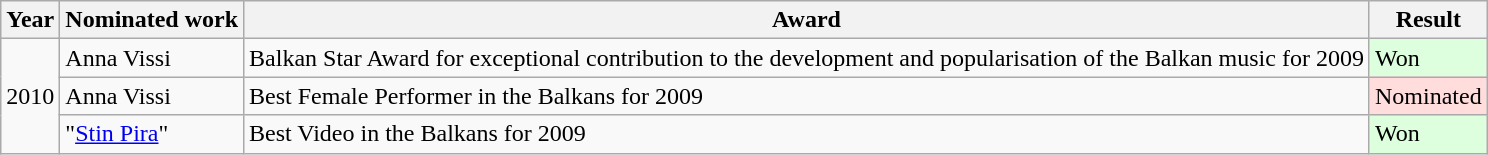<table class="wikitable">
<tr>
<th>Year</th>
<th>Nominated work</th>
<th>Award</th>
<th>Result</th>
</tr>
<tr>
<td rowspan="3">2010</td>
<td>Anna Vissi</td>
<td>Balkan Star Award for exceptional contribution to the development and popularisation of the Balkan music for 2009</td>
<td style="background: #ddffdd">Won</td>
</tr>
<tr>
<td>Anna Vissi</td>
<td>Best Female Performer in the Balkans for 2009</td>
<td style="background: #ffdddd">Nominated</td>
</tr>
<tr>
<td>"<a href='#'>Stin Pira</a>"</td>
<td>Best Video in the Balkans for 2009</td>
<td style="background: #ddffdd">Won</td>
</tr>
</table>
